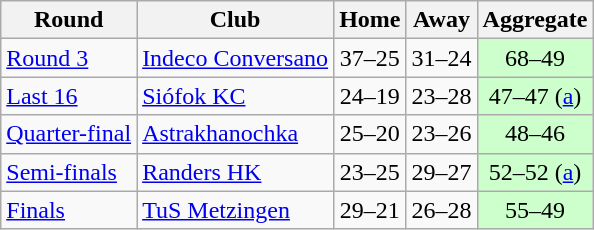<table class="wikitable">
<tr>
<th>Round</th>
<th>Club</th>
<th>Home</th>
<th>Away</th>
<th>Aggregate</th>
</tr>
<tr>
<td><a href='#'>Round 3</a></td>
<td> <a href='#'>Indeco Conversano</a></td>
<td style="text-align:center;">37–25</td>
<td style="text-align:center;">31–24</td>
<td style="text-align:center;" bgcolor="#ccffcc">68–49</td>
</tr>
<tr>
<td><a href='#'>Last 16</a></td>
<td> <a href='#'>Siófok KC</a></td>
<td style="text-align:center;">24–19</td>
<td style="text-align:center;">23–28</td>
<td style="text-align:center;" bgcolor="#ccffcc">47–47 (<a href='#'>a</a>)</td>
</tr>
<tr>
<td><a href='#'>Quarter-final</a></td>
<td> <a href='#'>Astrakhanochka</a></td>
<td style="text-align:center;">25–20</td>
<td style="text-align:center;">23–26</td>
<td style="text-align:center;" bgcolor="#ccffcc">48–46</td>
</tr>
<tr>
<td><a href='#'>Semi-finals</a></td>
<td> <a href='#'>Randers HK</a></td>
<td style="text-align:center;">23–25</td>
<td style="text-align:center;">29–27</td>
<td style="text-align:center;" bgcolor="#ccffcc">52–52 (<a href='#'>a</a>)</td>
</tr>
<tr>
<td><a href='#'>Finals</a></td>
<td> <a href='#'>TuS Metzingen</a></td>
<td style="text-align:center;">29–21</td>
<td style="text-align:center;">26–28</td>
<td style="text-align:center;" bgcolor="#ccffcc">55–49</td>
</tr>
</table>
